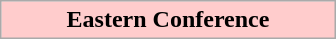<table class="wikitable" style="width:14em;">
<tr>
<th style="background-color:#FFCCCC">Eastern Conference</th>
</tr>
</table>
